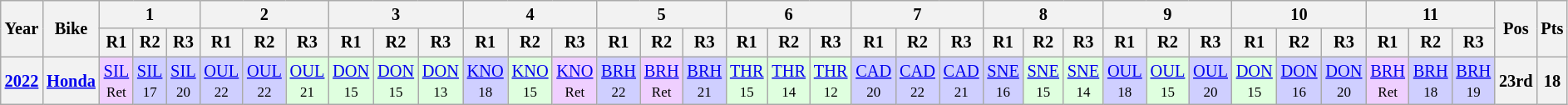<table class="wikitable" style="text-align:center; font-size:85%">
<tr>
<th valign="middle" rowspan=2>Year</th>
<th valign="middle" rowspan=2>Bike</th>
<th colspan=3>1</th>
<th colspan=3>2</th>
<th colspan=3>3</th>
<th colspan=3>4</th>
<th colspan=3>5</th>
<th colspan=3>6</th>
<th colspan=3>7</th>
<th colspan=3>8</th>
<th colspan=3>9</th>
<th colspan=3>10</th>
<th colspan=3>11</th>
<th rowspan=2>Pos</th>
<th rowspan=2>Pts</th>
</tr>
<tr>
<th>R1</th>
<th>R2</th>
<th>R3</th>
<th>R1</th>
<th>R2</th>
<th>R3</th>
<th>R1</th>
<th>R2</th>
<th>R3</th>
<th>R1</th>
<th>R2</th>
<th>R3</th>
<th>R1</th>
<th>R2</th>
<th>R3</th>
<th>R1</th>
<th>R2</th>
<th>R3</th>
<th>R1</th>
<th>R2</th>
<th>R3</th>
<th>R1</th>
<th>R2</th>
<th>R3</th>
<th>R1</th>
<th>R2</th>
<th>R3</th>
<th>R1</th>
<th>R2</th>
<th>R3</th>
<th>R1</th>
<th>R2</th>
<th>R3</th>
</tr>
<tr>
<th><a href='#'>2022</a></th>
<th><a href='#'>Honda</a></th>
<td style="background:#EFCFFF;"><a href='#'>SIL</a><br><small>Ret</small></td>
<td style="background:#cfcfff;"><a href='#'>SIL</a><br><small>17</small></td>
<td style="background:#CFCFFF;"><a href='#'>SIL</a><br><small>20</small></td>
<td style="background:#CFCFFF;"><a href='#'>OUL</a><br><small>22</small></td>
<td style="background:#cfcfff;"><a href='#'>OUL</a><br><small>22</small></td>
<td style="background:#dfffdf;"><a href='#'>OUL</a><br><small>21</small></td>
<td style="background:#DFFFDF;"><a href='#'>DON</a><br><small>15</small></td>
<td style="background:#DFFFDF;"><a href='#'>DON</a><br><small>15</small></td>
<td style="background:#DFFFDF;"><a href='#'>DON</a><br><small>13</small></td>
<td style="background:#CFCFFF;"><a href='#'>KNO</a><br><small>18</small></td>
<td style="background:#DFFFDF;"><a href='#'>KNO</a><br><small>15</small></td>
<td style="background:#EFCFFF;"><a href='#'>KNO</a><br><small>Ret</small></td>
<td style="background:#CFCFFF;"><a href='#'>BRH</a><br><small>22</small></td>
<td style="background:#EFCFFF;"><a href='#'>BRH</a><br><small>Ret</small></td>
<td style="background:#CFCFFF;"><a href='#'>BRH</a><br><small>21</small></td>
<td style="background:#DFFFDF;"><a href='#'>THR</a><br><small>15</small></td>
<td style="background:#DFFFDF;"><a href='#'>THR</a><br><small>14</small></td>
<td style="background:#DFFFDF;"><a href='#'>THR</a><br><small>12</small></td>
<td style="background:#CFCFFF;"><a href='#'>CAD</a><br><small>20</small></td>
<td style="background:#CFCFFF;"><a href='#'>CAD</a><br><small>22</small></td>
<td style="background:#CFCFFF;"><a href='#'>CAD</a><br><small>21</small></td>
<td style="background:#CFCFFF;"><a href='#'>SNE</a><br><small>16</small></td>
<td style="background:#DFFFDF;"><a href='#'>SNE</a><br><small>15</small></td>
<td style="background:#DFFFDF;"><a href='#'>SNE</a><br><small>14</small></td>
<td style="background:#CFCFFF;"><a href='#'>OUL</a><br><small>18</small></td>
<td style="background:#DFFFDF;"><a href='#'>OUL</a><br><small>15</small></td>
<td style="background:#CFCFFF;"><a href='#'>OUL</a><br><small>20</small></td>
<td style="background:#DFFFDF;"><a href='#'>DON</a><br><small>15</small></td>
<td style="background:#CFCFFF;"><a href='#'>DON</a><br><small>16</small></td>
<td style="background:#CFCFFF;"><a href='#'>DON</a><br><small>20</small></td>
<td style="background:#EFCFFF;"><a href='#'>BRH</a><br><small>Ret</small></td>
<td style="background:#CFCFFF;"><a href='#'>BRH</a><br><small>18</small></td>
<td style="background:#CFCFFF;"><a href='#'>BRH</a><br><small>19</small></td>
<th style="background:#;">23rd</th>
<th style="background:#;">18</th>
</tr>
</table>
